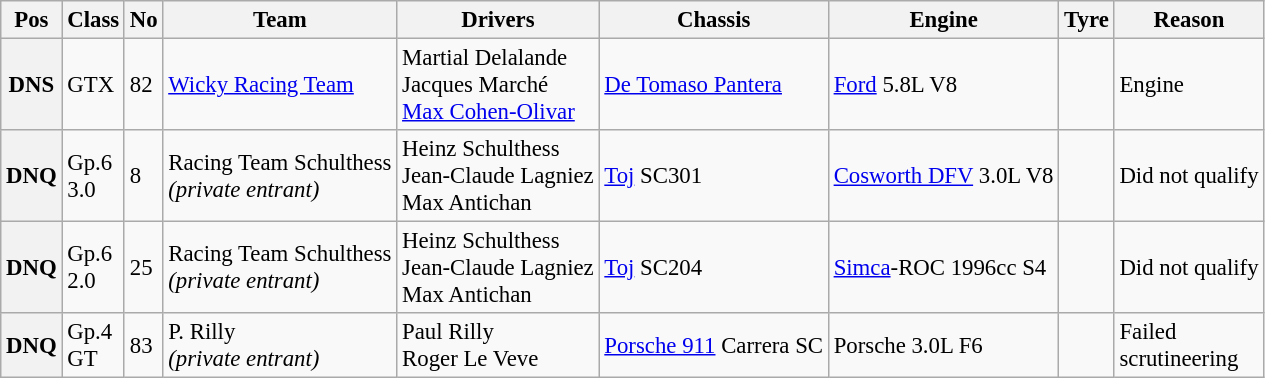<table class="wikitable" style="font-size: 95%;">
<tr>
<th>Pos</th>
<th>Class</th>
<th>No</th>
<th>Team</th>
<th>Drivers</th>
<th>Chassis</th>
<th>Engine</th>
<th>Tyre</th>
<th>Reason</th>
</tr>
<tr>
<th>DNS</th>
<td>GTX</td>
<td>82</td>
<td> <a href='#'>Wicky Racing Team</a></td>
<td> Martial Delalande<br> Jacques Marché<br> <a href='#'>Max Cohen-Olivar</a></td>
<td><a href='#'>De Tomaso Pantera</a></td>
<td><a href='#'>Ford</a> 5.8L V8</td>
<td></td>
<td>Engine</td>
</tr>
<tr>
<th>DNQ</th>
<td>Gp.6<br>3.0</td>
<td>8</td>
<td> Racing Team Schulthess<br><em>(private entrant)</em></td>
<td> Heinz Schulthess<br> Jean-Claude Lagniez<br> Max Antichan</td>
<td><a href='#'>Toj</a> SC301</td>
<td><a href='#'>Cosworth DFV</a> 3.0L V8</td>
<td></td>
<td>Did not qualify</td>
</tr>
<tr>
<th>DNQ</th>
<td>Gp.6<br>2.0</td>
<td>25</td>
<td> Racing Team Schulthess<br><em>(private entrant)</em></td>
<td> Heinz Schulthess<br> Jean-Claude Lagniez<br> Max Antichan</td>
<td><a href='#'>Toj</a> SC204</td>
<td><a href='#'>Simca</a>-ROC 1996cc S4</td>
<td></td>
<td>Did not qualify</td>
</tr>
<tr>
<th>DNQ</th>
<td>Gp.4<br>GT</td>
<td>83</td>
<td> P. Rilly<br><em>(private entrant)</em></td>
<td> Paul Rilly<br> Roger Le Veve</td>
<td><a href='#'>Porsche 911</a> Carrera SC</td>
<td>Porsche 3.0L F6</td>
<td></td>
<td>Failed <br>scrutineering</td>
</tr>
</table>
